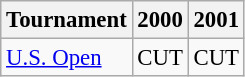<table class="wikitable" style="font-size:95%;text-align:center;">
<tr>
<th>Tournament</th>
<th>2000</th>
<th>2001</th>
</tr>
<tr>
<td align=left><a href='#'>U.S. Open</a></td>
<td>CUT</td>
<td>CUT</td>
</tr>
</table>
